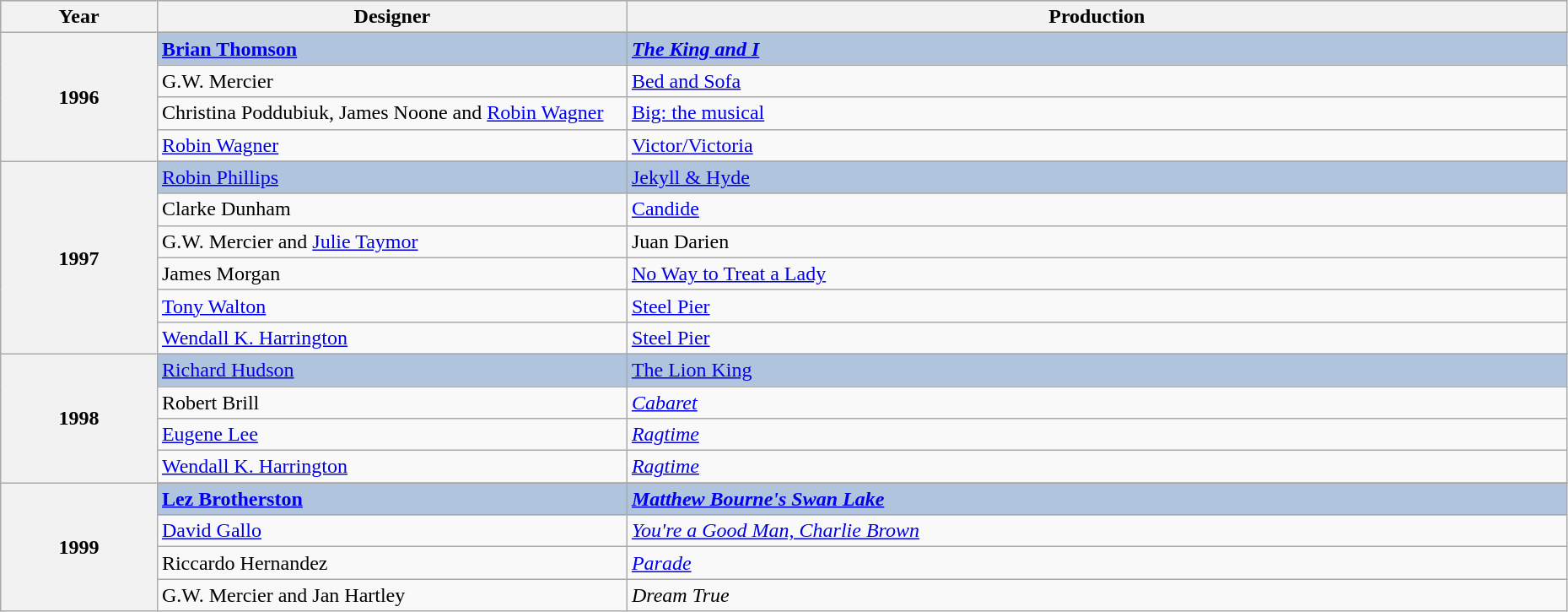<table class="wikitable" style="width:98%;">
<tr style="background:#bebebe;">
<th style="width:10%;">Year</th>
<th style="width:30%;">Designer</th>
<th style="width:60%;">Production</th>
</tr>
<tr>
<th rowspan="5">1996</th>
</tr>
<tr style="background:#B0C4DE">
<td><strong><a href='#'>Brian Thomson</a></strong></td>
<td><strong><em><a href='#'>The King and I</a><em> <strong></td>
</tr>
<tr>
<td>G.W. Mercier</td>
<td></em><a href='#'>Bed and Sofa</a><em></td>
</tr>
<tr>
<td>Christina Poddubiuk, James Noone and <a href='#'>Robin Wagner</a></td>
<td></em><a href='#'>Big: the musical</a><em></td>
</tr>
<tr>
<td><a href='#'>Robin Wagner</a></td>
<td></em><a href='#'>Victor/Victoria</a><em></td>
</tr>
<tr>
<th rowspan="7">1997</th>
</tr>
<tr style="background:#B0C4DE">
<td></strong><a href='#'>Robin Phillips</a><strong></td>
<td></em></strong><a href='#'>Jekyll & Hyde</a><strong><em></td>
</tr>
<tr>
<td>Clarke Dunham</td>
<td></em><a href='#'>Candide</a><em></td>
</tr>
<tr>
<td>G.W. Mercier and <a href='#'>Julie Taymor</a></td>
<td></em>Juan Darien<em></td>
</tr>
<tr>
<td>James Morgan</td>
<td></em><a href='#'>No Way to Treat a Lady</a><em></td>
</tr>
<tr>
<td><a href='#'>Tony Walton</a></td>
<td></em><a href='#'>Steel Pier</a><em></td>
</tr>
<tr>
<td><a href='#'>Wendall K. Harrington</a></td>
<td></em><a href='#'>Steel Pier</a><em></td>
</tr>
<tr>
<th rowspan="5">1998</th>
</tr>
<tr style="background:#B0C4DE">
<td></strong><a href='#'>Richard Hudson</a><strong></td>
<td></em></strong><a href='#'>The Lion King</a></em> </strong></td>
</tr>
<tr>
<td>Robert Brill</td>
<td><em><a href='#'>Cabaret</a></em></td>
</tr>
<tr>
<td><a href='#'>Eugene Lee</a></td>
<td><em><a href='#'>Ragtime</a></em></td>
</tr>
<tr>
<td><a href='#'>Wendall K. Harrington</a></td>
<td><em><a href='#'>Ragtime</a></em></td>
</tr>
<tr>
<th rowspan="5">1999</th>
</tr>
<tr style="background:#B0C4DE">
<td><strong><a href='#'>Lez Brotherston</a></strong></td>
<td><strong><em><a href='#'>Matthew Bourne's Swan Lake</a></em></strong></td>
</tr>
<tr>
<td><a href='#'>David Gallo</a></td>
<td><em><a href='#'>You're a Good Man, Charlie Brown</a></em></td>
</tr>
<tr>
<td>Riccardo Hernandez</td>
<td><em><a href='#'>Parade</a></em></td>
</tr>
<tr>
<td>G.W. Mercier and Jan Hartley</td>
<td><em>Dream True</em></td>
</tr>
</table>
